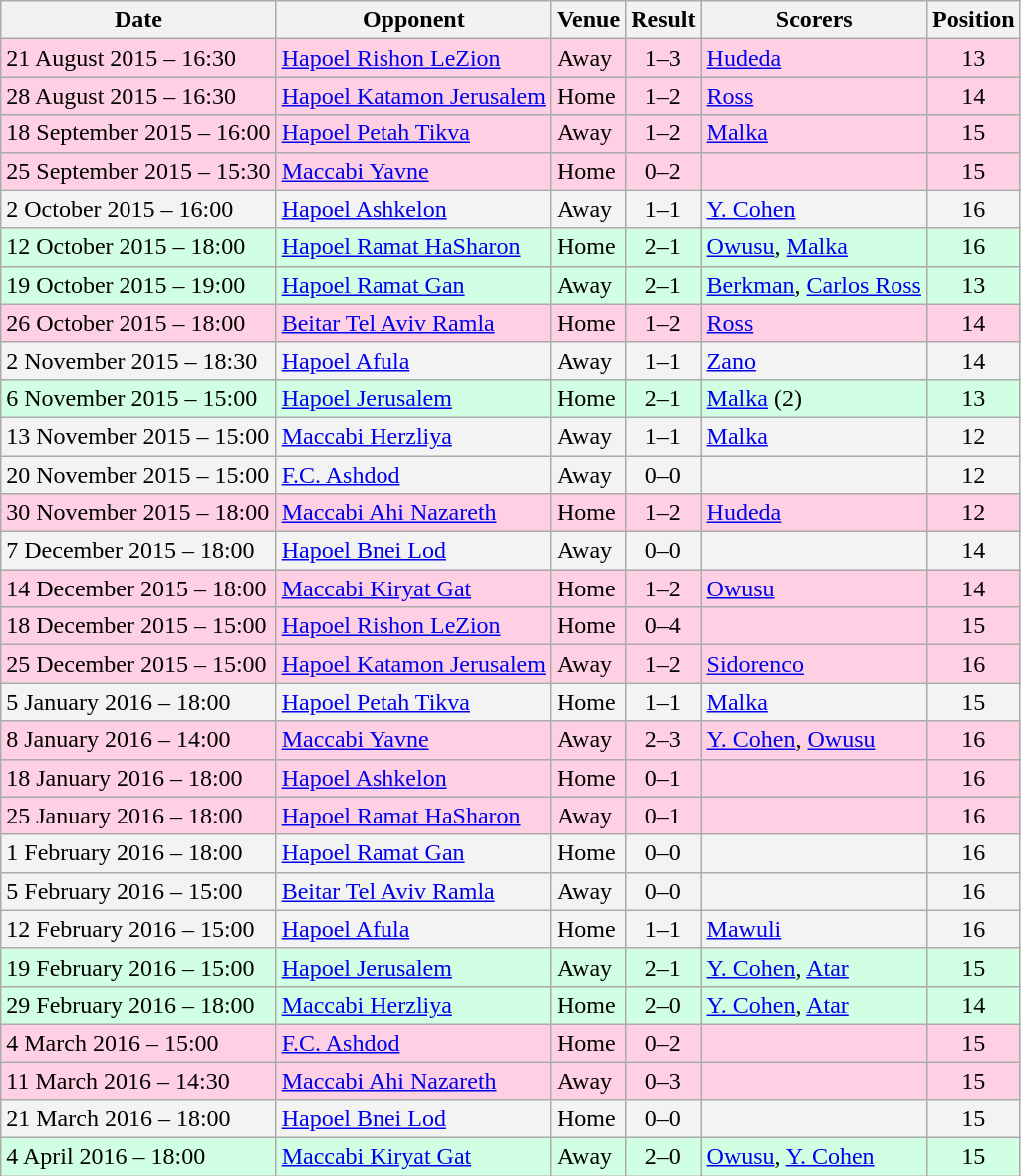<table class="wikitable">
<tr>
<th>Date</th>
<th>Opponent</th>
<th>Venue</th>
<th>Result</th>
<th>Scorers</th>
<th>Position</th>
</tr>
<tr bgcolor=#ffd0e3>
<td>21 August 2015 – 16:30</td>
<td><a href='#'>Hapoel Rishon LeZion</a></td>
<td>Away</td>
<td align=center>1–3</td>
<td><a href='#'>Hudeda</a></td>
<td align=center>13</td>
</tr>
<tr bgcolor=#ffd0e3>
<td>28 August 2015 – 16:30</td>
<td><a href='#'>Hapoel Katamon Jerusalem</a></td>
<td>Home</td>
<td align=center>1–2</td>
<td><a href='#'>Ross</a></td>
<td align=center>14</td>
</tr>
<tr bgcolor=#ffd0e3>
<td>18 September 2015 – 16:00</td>
<td><a href='#'>Hapoel Petah Tikva</a></td>
<td>Away</td>
<td align=center>1–2</td>
<td><a href='#'>Malka</a></td>
<td align=center>15</td>
</tr>
<tr bgcolor=#ffd0e3>
<td>25 September 2015 – 15:30</td>
<td><a href='#'>Maccabi Yavne</a></td>
<td>Home</td>
<td align=center>0–2</td>
<td></td>
<td align=center>15</td>
</tr>
<tr bgcolor=#f3f3f3>
<td>2 October 2015 – 16:00</td>
<td><a href='#'>Hapoel Ashkelon</a></td>
<td>Away</td>
<td align=center>1–1</td>
<td><a href='#'>Y. Cohen</a></td>
<td align=center>16</td>
</tr>
<tr bgcolor=#d0ffe3>
<td>12 October 2015 – 18:00</td>
<td><a href='#'>Hapoel Ramat HaSharon</a></td>
<td>Home</td>
<td align=center>2–1</td>
<td><a href='#'>Owusu</a>, <a href='#'>Malka</a></td>
<td align=center>16</td>
</tr>
<tr bgcolor=#d0ffe3>
<td>19 October 2015 – 19:00</td>
<td><a href='#'>Hapoel Ramat Gan</a></td>
<td>Away</td>
<td align=center>2–1</td>
<td><a href='#'>Berkman</a>, <a href='#'>Carlos Ross</a></td>
<td align=center>13</td>
</tr>
<tr bgcolor=#ffd0e3>
<td>26 October 2015 – 18:00</td>
<td><a href='#'>Beitar Tel Aviv Ramla</a></td>
<td>Home</td>
<td align=center>1–2</td>
<td><a href='#'>Ross</a></td>
<td align=center>14</td>
</tr>
<tr bgcolor=#f3f3f3>
<td>2 November 2015 – 18:30</td>
<td><a href='#'>Hapoel Afula</a></td>
<td>Away</td>
<td align=center>1–1</td>
<td><a href='#'>Zano</a></td>
<td align=center>14</td>
</tr>
<tr bgcolor=#d0ffe3>
<td>6 November 2015 – 15:00</td>
<td><a href='#'>Hapoel Jerusalem</a></td>
<td>Home</td>
<td align=center>2–1</td>
<td><a href='#'>Malka</a> (2)</td>
<td align=center>13</td>
</tr>
<tr bgcolor=#f3f3f3>
<td>13 November 2015 – 15:00</td>
<td><a href='#'>Maccabi Herzliya</a></td>
<td>Away</td>
<td align=center>1–1</td>
<td><a href='#'>Malka</a></td>
<td align=center>12</td>
</tr>
<tr bgcolor=#f3f3f3>
<td>20 November 2015 – 15:00</td>
<td><a href='#'>F.C. Ashdod</a></td>
<td>Away</td>
<td align=center>0–0</td>
<td></td>
<td align=center>12</td>
</tr>
<tr bgcolor=#ffd0e3>
<td>30 November 2015 – 18:00</td>
<td><a href='#'>Maccabi Ahi Nazareth</a></td>
<td>Home</td>
<td align=center>1–2</td>
<td><a href='#'>Hudeda</a></td>
<td align=center>12</td>
</tr>
<tr bgcolor=#f3f3f3>
<td>7 December 2015 – 18:00</td>
<td><a href='#'>Hapoel Bnei Lod</a></td>
<td>Away</td>
<td align=center>0–0</td>
<td></td>
<td align=center>14</td>
</tr>
<tr bgcolor=#ffd0e3>
<td>14 December 2015 – 18:00</td>
<td><a href='#'>Maccabi Kiryat Gat</a></td>
<td>Home</td>
<td align=center>1–2</td>
<td><a href='#'>Owusu</a></td>
<td align=center>14</td>
</tr>
<tr bgcolor=#ffd0e3>
<td>18 December 2015 – 15:00</td>
<td><a href='#'>Hapoel Rishon LeZion</a></td>
<td>Home</td>
<td align=center>0–4</td>
<td></td>
<td align=center>15</td>
</tr>
<tr bgcolor=#ffd0e3>
<td>25 December 2015 – 15:00</td>
<td><a href='#'>Hapoel Katamon Jerusalem</a></td>
<td>Away</td>
<td align=center>1–2</td>
<td><a href='#'>Sidorenco</a></td>
<td align=center>16</td>
</tr>
<tr bgcolor=#f3f3f3>
<td>5 January 2016 – 18:00</td>
<td><a href='#'>Hapoel Petah Tikva</a></td>
<td>Home</td>
<td align=center>1–1</td>
<td><a href='#'>Malka</a></td>
<td align=center>15</td>
</tr>
<tr bgcolor=#ffd0e3>
<td>8 January 2016 – 14:00</td>
<td><a href='#'>Maccabi Yavne</a></td>
<td>Away</td>
<td align=center>2–3</td>
<td><a href='#'>Y. Cohen</a>, <a href='#'>Owusu</a></td>
<td align=center>16</td>
</tr>
<tr bgcolor=#ffd0e3>
<td>18 January 2016 – 18:00</td>
<td><a href='#'>Hapoel Ashkelon</a></td>
<td>Home</td>
<td align=center>0–1</td>
<td></td>
<td align=center>16</td>
</tr>
<tr bgcolor=#ffd0e3>
<td>25 January 2016 – 18:00</td>
<td><a href='#'>Hapoel Ramat HaSharon</a></td>
<td>Away</td>
<td align=center>0–1</td>
<td></td>
<td align=center>16</td>
</tr>
<tr bgcolor=#f3f3f3>
<td>1 February 2016 – 18:00</td>
<td><a href='#'>Hapoel Ramat Gan</a></td>
<td>Home</td>
<td align=center>0–0</td>
<td></td>
<td align=center>16</td>
</tr>
<tr bgcolor=#f3f3f3>
<td>5 February 2016 – 15:00</td>
<td><a href='#'>Beitar Tel Aviv Ramla</a></td>
<td>Away</td>
<td align=center>0–0</td>
<td></td>
<td align=center>16</td>
</tr>
<tr bgcolor=#f3f3f3>
<td>12 February 2016 – 15:00</td>
<td><a href='#'>Hapoel Afula</a></td>
<td>Home</td>
<td align=center>1–1</td>
<td><a href='#'>Mawuli</a></td>
<td align=center>16</td>
</tr>
<tr bgcolor=#d0ffe3>
<td>19 February 2016 – 15:00</td>
<td><a href='#'>Hapoel Jerusalem</a></td>
<td>Away</td>
<td align=center>2–1</td>
<td><a href='#'>Y. Cohen</a>, <a href='#'>Atar</a></td>
<td align=center>15</td>
</tr>
<tr bgcolor=#d0ffe3>
<td>29 February 2016 – 18:00</td>
<td><a href='#'>Maccabi Herzliya</a></td>
<td>Home</td>
<td align=center>2–0</td>
<td><a href='#'>Y. Cohen</a>, <a href='#'>Atar</a></td>
<td align=center>14</td>
</tr>
<tr bgcolor=#ffd0e3>
<td>4 March 2016 – 15:00</td>
<td><a href='#'>F.C. Ashdod</a></td>
<td>Home</td>
<td align=center>0–2</td>
<td></td>
<td align=center>15</td>
</tr>
<tr bgcolor=#ffd0e3>
<td>11 March 2016 – 14:30</td>
<td><a href='#'>Maccabi Ahi Nazareth</a></td>
<td>Away</td>
<td align=center>0–3</td>
<td></td>
<td align=center>15</td>
</tr>
<tr bgcolor=#f3f3f3>
<td>21 March 2016 – 18:00</td>
<td><a href='#'>Hapoel Bnei Lod</a></td>
<td>Home</td>
<td align=center>0–0</td>
<td></td>
<td align=center>15</td>
</tr>
<tr bgcolor=#d0ffe3>
<td>4 April 2016 – 18:00</td>
<td><a href='#'>Maccabi Kiryat Gat</a></td>
<td>Away</td>
<td align=center>2–0</td>
<td><a href='#'>Owusu</a>, <a href='#'>Y. Cohen</a></td>
<td align=center>15</td>
</tr>
</table>
